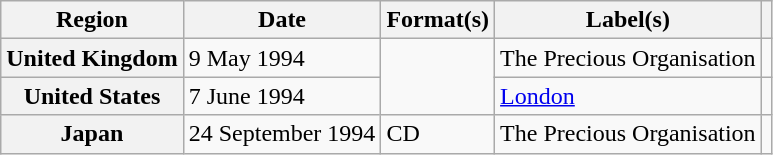<table class="wikitable plainrowheaders">
<tr>
<th scope="col">Region</th>
<th scope="col">Date</th>
<th scope="col">Format(s)</th>
<th scope="col">Label(s)</th>
<th scope="col"></th>
</tr>
<tr>
<th scope="row">United Kingdom</th>
<td>9 May 1994</td>
<td rowspan="2"></td>
<td>The Precious Organisation</td>
<td></td>
</tr>
<tr>
<th scope="row">United States</th>
<td>7 June 1994</td>
<td><a href='#'>London</a></td>
<td></td>
</tr>
<tr>
<th scope="row">Japan</th>
<td>24 September 1994</td>
<td>CD</td>
<td>The Precious Organisation</td>
<td></td>
</tr>
</table>
